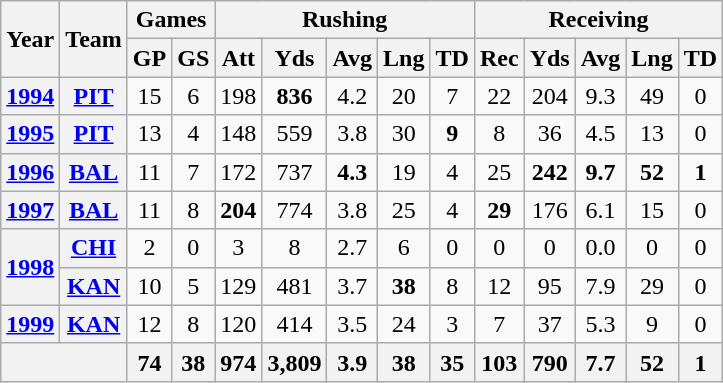<table class="wikitable" style="text-align:center;">
<tr>
<th rowspan="2">Year</th>
<th rowspan="2">Team</th>
<th colspan="2">Games</th>
<th colspan="5">Rushing</th>
<th colspan="5">Receiving</th>
</tr>
<tr>
<th>GP</th>
<th>GS</th>
<th>Att</th>
<th>Yds</th>
<th>Avg</th>
<th>Lng</th>
<th>TD</th>
<th>Rec</th>
<th>Yds</th>
<th>Avg</th>
<th>Lng</th>
<th>TD</th>
</tr>
<tr>
<th><a href='#'>1994</a></th>
<th><a href='#'>PIT</a></th>
<td>15</td>
<td>6</td>
<td>198</td>
<td><strong>836</strong></td>
<td>4.2</td>
<td>20</td>
<td>7</td>
<td>22</td>
<td>204</td>
<td>9.3</td>
<td>49</td>
<td>0</td>
</tr>
<tr>
<th><a href='#'>1995</a></th>
<th><a href='#'>PIT</a></th>
<td>13</td>
<td>4</td>
<td>148</td>
<td>559</td>
<td>3.8</td>
<td>30</td>
<td><strong>9</strong></td>
<td>8</td>
<td>36</td>
<td>4.5</td>
<td>13</td>
<td>0</td>
</tr>
<tr>
<th><a href='#'>1996</a></th>
<th><a href='#'>BAL</a></th>
<td>11</td>
<td>7</td>
<td>172</td>
<td>737</td>
<td><strong>4.3</strong></td>
<td>19</td>
<td>4</td>
<td>25</td>
<td><strong>242</strong></td>
<td><strong>9.7</strong></td>
<td><strong>52</strong></td>
<td><strong>1</strong></td>
</tr>
<tr>
<th><a href='#'>1997</a></th>
<th><a href='#'>BAL</a></th>
<td>11</td>
<td>8</td>
<td><strong>204</strong></td>
<td>774</td>
<td>3.8</td>
<td>25</td>
<td>4</td>
<td><strong>29</strong></td>
<td>176</td>
<td>6.1</td>
<td>15</td>
<td>0</td>
</tr>
<tr>
<th rowspan="2"><a href='#'>1998</a></th>
<th><a href='#'>CHI</a></th>
<td>2</td>
<td>0</td>
<td>3</td>
<td>8</td>
<td>2.7</td>
<td>6</td>
<td>0</td>
<td>0</td>
<td>0</td>
<td>0.0</td>
<td>0</td>
<td>0</td>
</tr>
<tr>
<th><a href='#'>KAN</a></th>
<td>10</td>
<td>5</td>
<td>129</td>
<td>481</td>
<td>3.7</td>
<td><strong>38</strong></td>
<td>8</td>
<td>12</td>
<td>95</td>
<td>7.9</td>
<td>29</td>
<td>0</td>
</tr>
<tr>
<th><a href='#'>1999</a></th>
<th><a href='#'>KAN</a></th>
<td>12</td>
<td>8</td>
<td>120</td>
<td>414</td>
<td>3.5</td>
<td>24</td>
<td>3</td>
<td>7</td>
<td>37</td>
<td>5.3</td>
<td>9</td>
<td>0</td>
</tr>
<tr>
<th colspan="2"></th>
<th>74</th>
<th>38</th>
<th>974</th>
<th>3,809</th>
<th>3.9</th>
<th>38</th>
<th>35</th>
<th>103</th>
<th>790</th>
<th>7.7</th>
<th>52</th>
<th>1</th>
</tr>
</table>
